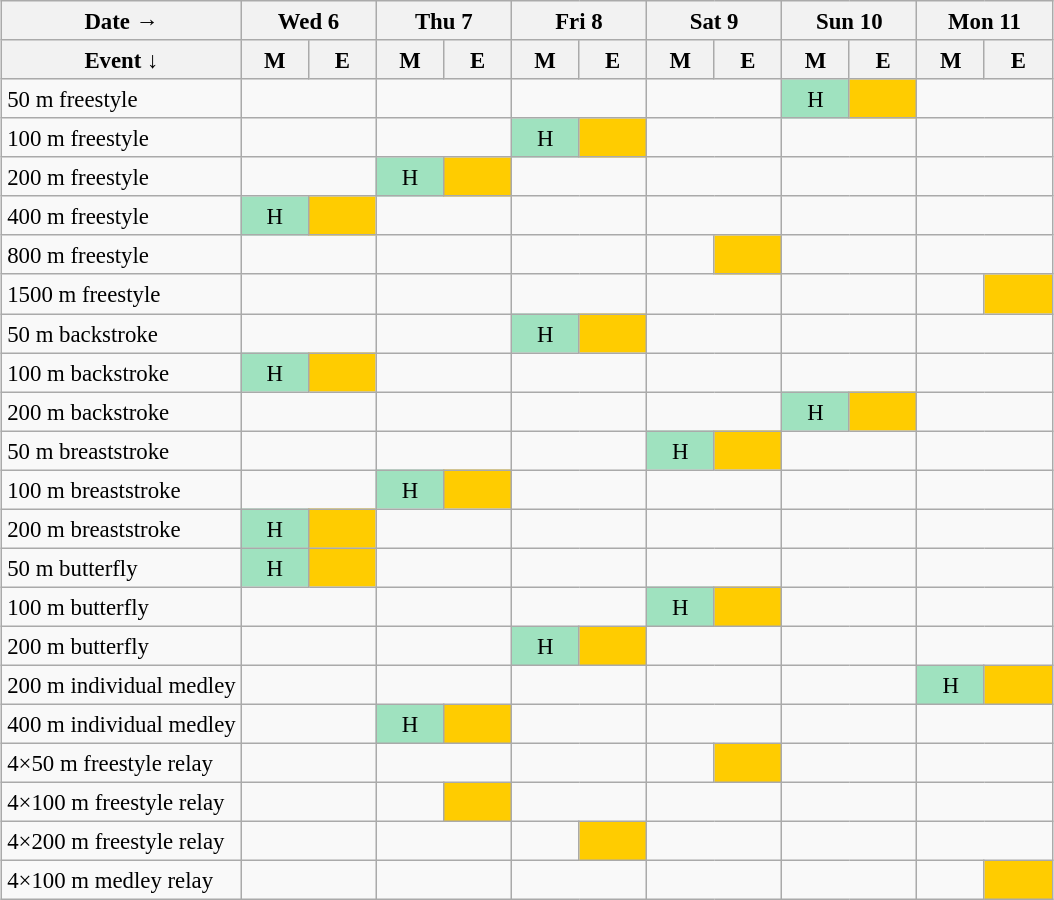<table class="wikitable" style="margin:0.5em auto; font-size:95%; line-height:1.25em;">
<tr style="text-align:center;">
<th>Date →</th>
<th colspan="2">Wed 6</th>
<th colspan="2">Thu 7</th>
<th colspan="2">Fri 8</th>
<th colspan="2">Sat 9</th>
<th colspan="2">Sun 10</th>
<th colspan="2">Mon 11</th>
</tr>
<tr>
<th>Event   ↓</th>
<th style="width:2.5em;">M</th>
<th style="width:2.5em;">E</th>
<th style="width:2.5em;">M</th>
<th style="width:2.5em;">E</th>
<th style="width:2.5em;">M</th>
<th style="width:2.5em;">E</th>
<th style="width:2.5em;">M</th>
<th style="width:2.5em;">E</th>
<th style="width:2.5em;">M</th>
<th style="width:2.5em;">E</th>
<th style="width:2.5em;">M</th>
<th style="width:2.5em;">E</th>
</tr>
<tr style="text-align:center;">
<td style="text-align:left;">50 m freestyle</td>
<td colspan="2"></td>
<td colspan="2"></td>
<td colspan="2"></td>
<td colspan="2"></td>
<td style="background-color:#9fe2bf;">H</td>
<td style="background-color:#ffcc00;"></td>
<td colspan="2"></td>
</tr>
<tr style="text-align:center;">
<td style="text-align:left;">100 m freestyle</td>
<td colspan="2"></td>
<td colspan="2"></td>
<td style="background-color:#9fe2bf;">H</td>
<td style="background-color:#ffcc00;"></td>
<td colspan="2"></td>
<td colspan="2"></td>
<td colspan="2"></td>
</tr>
<tr style="text-align:center;">
<td style="text-align:left;">200 m freestyle</td>
<td colspan="2"></td>
<td style="background-color:#9fe2bf;">H</td>
<td style="background-color:#ffcc00;"></td>
<td colspan="2"></td>
<td colspan="2"></td>
<td colspan="2"></td>
<td colspan="2"></td>
</tr>
<tr style="text-align:center;">
<td style="text-align:left;">400 m freestyle</td>
<td style="background-color:#9fe2bf;">H</td>
<td style="background-color:#ffcc00;"></td>
<td colspan="2"></td>
<td colspan="2"></td>
<td colspan="2"></td>
<td colspan="2"></td>
<td colspan="2"></td>
</tr>
<tr style="text-align:center;">
<td style="text-align:left;">800 m freestyle</td>
<td colspan="2"></td>
<td colspan="2"></td>
<td colspan="2"></td>
<td></td>
<td style="background-color:#ffcc00;"></td>
<td colspan="2"></td>
<td colspan="2"></td>
</tr>
<tr style="text-align:center;">
<td style="text-align:left;">1500 m freestyle</td>
<td colspan="2"></td>
<td colspan="2"></td>
<td colspan="2"></td>
<td colspan="2"></td>
<td colspan="2"></td>
<td></td>
<td style="background-color:#ffcc00;"></td>
</tr>
<tr style="text-align:center;">
<td style="text-align:left;">50 m backstroke</td>
<td colspan="2"></td>
<td colspan="2"></td>
<td style="background-color:#9fe2bf;">H</td>
<td style="background-color:#ffcc00;"></td>
<td colspan="2"></td>
<td colspan="2"></td>
<td colspan="2"></td>
</tr>
<tr style="text-align:center;">
<td style="text-align:left;">100 m backstroke</td>
<td style="background-color:#9fe2bf;">H</td>
<td style="background-color:#ffcc00;"></td>
<td colspan="2"></td>
<td colspan="2"></td>
<td colspan="2"></td>
<td colspan="2"></td>
<td colspan="2"></td>
</tr>
<tr style="text-align:center;">
<td style="text-align:left;">200 m backstroke</td>
<td colspan="2"></td>
<td colspan="2"></td>
<td colspan="2"></td>
<td colspan="2"></td>
<td style="background-color:#9fe2bf;">H</td>
<td style="background-color:#ffcc00;"></td>
<td colspan="2"></td>
</tr>
<tr style="text-align:center;">
<td style="text-align:left;">50 m breaststroke</td>
<td colspan="2"></td>
<td colspan="2"></td>
<td colspan="2"></td>
<td style="background-color:#9fe2bf;">H</td>
<td style="background-color:#ffcc00;"></td>
<td colspan="2"></td>
<td colspan="2"></td>
</tr>
<tr style="text-align:center;">
<td style="text-align:left;">100 m breaststroke</td>
<td colspan="2"></td>
<td style="background-color:#9fe2bf;">H</td>
<td style="background-color:#ffcc00;"></td>
<td colspan="2"></td>
<td colspan="2"></td>
<td colspan="2"></td>
<td colspan="2"></td>
</tr>
<tr style="text-align:center;">
<td style="text-align:left;">200 m breaststroke</td>
<td style="background-color:#9fe2bf;">H</td>
<td style="background-color:#ffcc00;"></td>
<td colspan="2"></td>
<td colspan="2"></td>
<td colspan="2"></td>
<td colspan="2"></td>
<td colspan="2"></td>
</tr>
<tr style="text-align:center;">
<td style="text-align:left;">50 m butterfly</td>
<td style="background-color:#9fe2bf;">H</td>
<td style="background-color:#ffcc00;"></td>
<td colspan="2"></td>
<td colspan="2"></td>
<td colspan="2"></td>
<td colspan="2"></td>
<td colspan="2"></td>
</tr>
<tr style="text-align:center;">
<td style="text-align:left;">100 m butterfly</td>
<td colspan="2"></td>
<td colspan="2"></td>
<td colspan="2"></td>
<td style="background-color:#9fe2bf;">H</td>
<td style="background-color:#ffcc00;"></td>
<td colspan="2"></td>
<td colspan="2"></td>
</tr>
<tr style="text-align:center;">
<td style="text-align:left;">200 m butterfly</td>
<td colspan="2"></td>
<td colspan="2"></td>
<td style="background-color:#9fe2bf;">H</td>
<td style="background-color:#ffcc00;"></td>
<td colspan="2"></td>
<td colspan="2"></td>
<td colspan="2"></td>
</tr>
<tr style="text-align:center;">
<td style="text-align:left;">200 m individual medley</td>
<td colspan="2"></td>
<td colspan="2"></td>
<td colspan="2"></td>
<td colspan="2"></td>
<td colspan="2"></td>
<td style="background-color:#9fe2bf;">H</td>
<td style="background-color:#ffcc00;"></td>
</tr>
<tr style="text-align:center;">
<td style="text-align:left;">400 m individual medley</td>
<td colspan="2"></td>
<td style="background-color:#9fe2bf;">H</td>
<td style="background-color:#ffcc00;"></td>
<td colspan="2"></td>
<td colspan="2"></td>
<td colspan="2"></td>
<td colspan="2"></td>
</tr>
<tr style="text-align:center;">
<td style="text-align:left;">4×50 m freestyle relay</td>
<td colspan="2"></td>
<td colspan="2"></td>
<td colspan="2"></td>
<td></td>
<td style="background-color:#ffcc00;"></td>
<td colspan="2"></td>
<td colspan="2"></td>
</tr>
<tr style="text-align:center;">
<td style="text-align:left;">4×100 m freestyle relay</td>
<td colspan="2"></td>
<td></td>
<td style="background-color:#ffcc00;"></td>
<td colspan="2"></td>
<td colspan="2"></td>
<td colspan="2"></td>
<td colspan="2"></td>
</tr>
<tr style="text-align:center;">
<td style="text-align:left;">4×200 m freestyle relay</td>
<td colspan="2"></td>
<td colspan="2"></td>
<td></td>
<td style="background-color:#ffcc00;"></td>
<td colspan="2"></td>
<td colspan="2"></td>
<td colspan="2"></td>
</tr>
<tr style="text-align:center;">
<td style="text-align:left;">4×100 m medley relay</td>
<td colspan="2"></td>
<td colspan="2"></td>
<td colspan="2"></td>
<td colspan="2"></td>
<td colspan="2"></td>
<td></td>
<td style="background-color:#ffcc00;"></td>
</tr>
</table>
